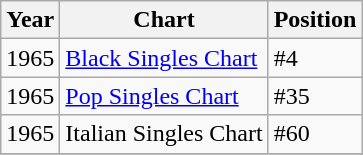<table class="wikitable">
<tr>
<th>Year</th>
<th>Chart</th>
<th>Position</th>
</tr>
<tr>
<td>1965</td>
<td><a href='#'>Black Singles Chart</a></td>
<td>#4</td>
</tr>
<tr>
<td>1965</td>
<td><a href='#'>Pop Singles Chart</a></td>
<td>#35</td>
</tr>
<tr>
<td>1965</td>
<td>Italian Singles Chart</td>
<td>#60</td>
</tr>
<tr>
</tr>
</table>
